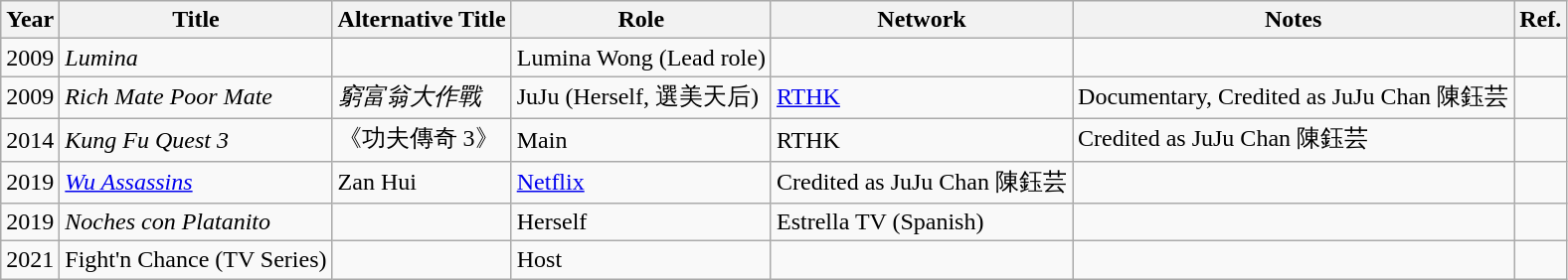<table class="wikitable sortable">
<tr>
<th>Year</th>
<th>Title</th>
<th>Alternative Title</th>
<th>Role</th>
<th>Network</th>
<th class="unsortable">Notes</th>
<th class="unsortable">Ref.</th>
</tr>
<tr>
<td>2009</td>
<td><em>Lumina</em></td>
<td></td>
<td>Lumina Wong (Lead role)</td>
<td></td>
<td></td>
<td></td>
</tr>
<tr>
<td>2009</td>
<td><em>Rich Mate Poor Mate</em></td>
<td><em>窮富翁大作戰</em></td>
<td>JuJu (Herself, 選美天后)</td>
<td><a href='#'>RTHK</a></td>
<td>Documentary, Credited as JuJu Chan 陳鈺芸</td>
<td></td>
</tr>
<tr>
<td>2014</td>
<td><em>Kung Fu Quest 3</em></td>
<td>《功夫傳奇 3》</td>
<td>Main</td>
<td>RTHK</td>
<td>Credited as JuJu Chan 陳鈺芸</td>
<td></td>
</tr>
<tr>
<td>2019</td>
<td><em><a href='#'>Wu Assassins</a></em></td>
<td>Zan Hui</td>
<td><a href='#'>Netflix</a></td>
<td>Credited as JuJu Chan 陳鈺芸</td>
<td align="center"></td>
</tr>
<tr>
<td>2019</td>
<td><em>Noches con Platanito </em></td>
<td></td>
<td>Herself</td>
<td>Estrella TV (Spanish)</td>
<td></td>
<td></td>
</tr>
<tr>
<td>2021</td>
<td>Fight'n Chance (TV Series)</td>
<td></td>
<td>Host</td>
<td></td>
<td></td>
<td></td>
</tr>
</table>
